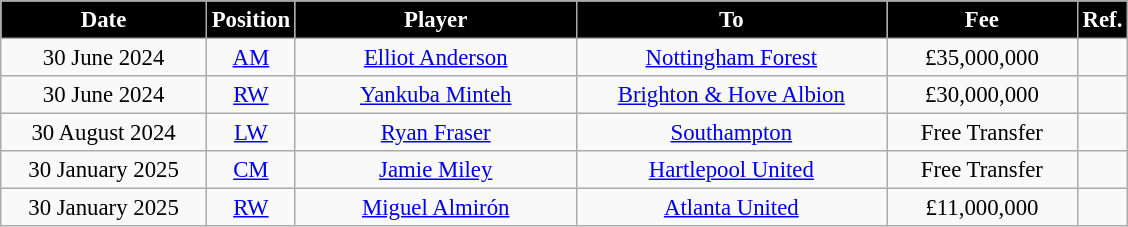<table class="wikitable" style="text-align:center;font-size:95%">
<tr>
<th style="background:black;color:#FFFFFF;width:130px">Date</th>
<th style="background:black;color:#FFFFFF;width:50px">Position</th>
<th style="background:black;color:#FFFFFF;width:180px">Player</th>
<th style="background:black;color:#FFFFFF;width:200px">To</th>
<th style="background:black;color:#FFFFFF;width:120px">Fee</th>
<th style="background:black;color:#FFFFFF;width:25px">Ref.</th>
</tr>
<tr>
<td>30 June 2024</td>
<td><a href='#'>AM</a></td>
<td> <a href='#'>Elliot Anderson</a></td>
<td> <a href='#'>Nottingham Forest</a></td>
<td>£35,000,000</td>
<td></td>
</tr>
<tr>
<td>30 June 2024</td>
<td><a href='#'>RW</a></td>
<td> <a href='#'>Yankuba Minteh</a></td>
<td> <a href='#'>Brighton & Hove Albion</a></td>
<td>£30,000,000</td>
<td></td>
</tr>
<tr>
<td>30 August 2024</td>
<td><a href='#'>LW</a></td>
<td> <a href='#'>Ryan Fraser</a></td>
<td> <a href='#'>Southampton</a></td>
<td>Free Transfer</td>
<td></td>
</tr>
<tr>
<td>30 January 2025</td>
<td><a href='#'>CM</a></td>
<td> <a href='#'>Jamie Miley</a></td>
<td> <a href='#'>Hartlepool United</a></td>
<td>Free Transfer</td>
<td></td>
</tr>
<tr>
<td>30 January 2025</td>
<td><a href='#'>RW</a></td>
<td> <a href='#'>Miguel Almirón</a></td>
<td> <a href='#'>Atlanta United</a></td>
<td>£11,000,000</td>
<td></td>
</tr>
</table>
